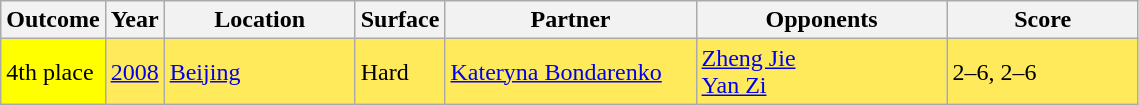<table class="sortable wikitable">
<tr>
<th>Outcome</th>
<th>Year</th>
<th width=120>Location</th>
<th>Surface</th>
<th width=160>Partner</th>
<th width=160>Opponents</th>
<th width=120>Score</th>
</tr>
<tr bgcolor=FFEA5C>
<td bgcolor=yellow>4th place</td>
<td><a href='#'>2008</a></td>
<td><a href='#'>Beijing</a></td>
<td>Hard</td>
<td> <a href='#'>Kateryna Bondarenko</a></td>
<td> <a href='#'>Zheng Jie</a><br> <a href='#'>Yan Zi</a></td>
<td>2–6, 2–6</td>
</tr>
</table>
